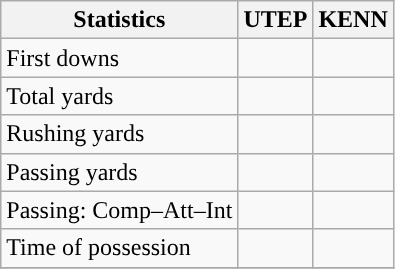<table class="wikitable" style="float: left;">
<tr>
<th>Statistics</th>
<th>UTEP</th>
<th>KENN</th>
</tr>
<tr>
<td>First downs</td>
<td></td>
<td></td>
</tr>
<tr>
<td>Total yards</td>
<td></td>
<td></td>
</tr>
<tr>
<td>Rushing yards</td>
<td></td>
<td></td>
</tr>
<tr>
<td>Passing yards</td>
<td></td>
<td></td>
</tr>
<tr>
<td>Passing: Comp–Att–Int</td>
<td></td>
<td></td>
</tr>
<tr>
<td>Time of possession</td>
<td></td>
<td></td>
</tr>
<tr>
</tr>
</table>
